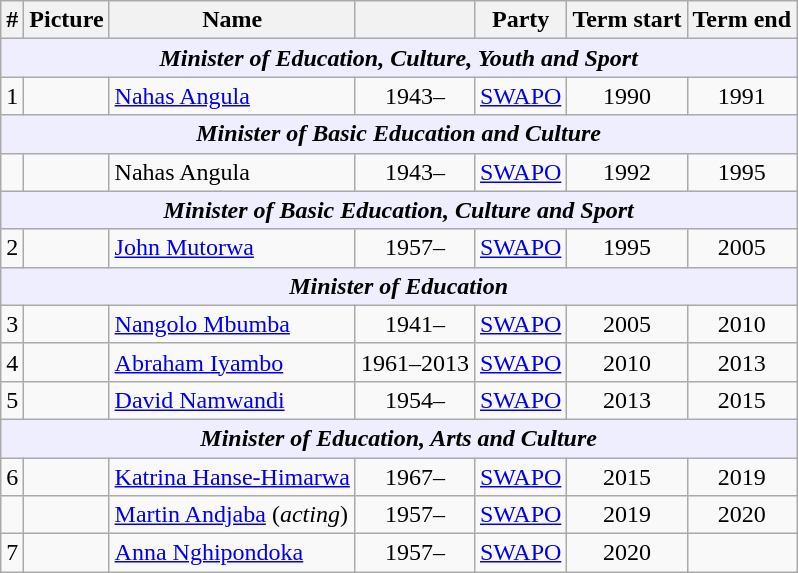<table class="wikitable" style="text-align:center;">
<tr>
<th>#</th>
<th>Picture</th>
<th>Name</th>
<th></th>
<th>Party</th>
<th>Term start</th>
<th>Term end</th>
</tr>
<tr>
<th style="background:#EEEEFF" align="center" colspan="7"><em>Minister of Education, Culture, Youth and Sport</em></th>
</tr>
<tr>
<td>1</td>
<td></td>
<td style="text-align:left;"><a href='#'>Nahas Angula</a></td>
<td>1943–</td>
<td><a href='#'>SWAPO</a></td>
<td>1990</td>
<td>1991</td>
</tr>
<tr>
<th style="background:#EEEEFF" align="center" colspan="7"><em>Minister of Basic Education and Culture</em></th>
</tr>
<tr>
<td></td>
<td></td>
<td style="text-align:left;">Nahas Angula</td>
<td>1943–</td>
<td><a href='#'>SWAPO</a></td>
<td>1992</td>
<td>1995</td>
</tr>
<tr>
<th style="background:#EEEEFF" align="center" colspan="7"><em>Minister of Basic Education, Culture and Sport</em></th>
</tr>
<tr>
<td>2</td>
<td></td>
<td style="text-align:left;"><a href='#'>John Mutorwa</a></td>
<td>1957–</td>
<td><a href='#'>SWAPO</a></td>
<td>1995</td>
<td>2005</td>
</tr>
<tr>
<th style="background:#EEEEFF" align="center" colspan="7"><em>Minister of Education</em></th>
</tr>
<tr>
<td>3</td>
<td></td>
<td style="text-align:left;"><a href='#'>Nangolo Mbumba</a></td>
<td>1941–</td>
<td><a href='#'>SWAPO</a></td>
<td>2005</td>
<td>2010</td>
</tr>
<tr>
<td>4</td>
<td></td>
<td style="text-align:left;"><a href='#'>Abraham Iyambo</a></td>
<td>1961–2013</td>
<td><a href='#'>SWAPO</a></td>
<td>2010</td>
<td>2013</td>
</tr>
<tr>
<td>5</td>
<td></td>
<td style="text-align:left;"><a href='#'>David Namwandi</a></td>
<td>1954–</td>
<td><a href='#'>SWAPO</a></td>
<td>2013</td>
<td>2015</td>
</tr>
<tr>
<th style="background:#EEEEFF" align="center" colspan="7"><em>Minister of Education, Arts and Culture</em></th>
</tr>
<tr>
<td>6</td>
<td></td>
<td style="text-align:left;"><a href='#'>Katrina Hanse-Himarwa</a></td>
<td>1967–</td>
<td><a href='#'>SWAPO</a></td>
<td>2015</td>
<td>2019</td>
</tr>
<tr>
<td></td>
<td></td>
<td style="text-align:left;"><a href='#'>Martin Andjaba</a> (<em>acting</em>)</td>
<td>1957–</td>
<td><a href='#'>SWAPO</a></td>
<td>2019</td>
<td>2020</td>
</tr>
<tr>
<td>7</td>
<td></td>
<td style="text-align:left;"><a href='#'>Anna Nghipondoka</a></td>
<td>1957–</td>
<td><a href='#'>SWAPO</a></td>
<td>2020</td>
<td></td>
</tr>
</table>
